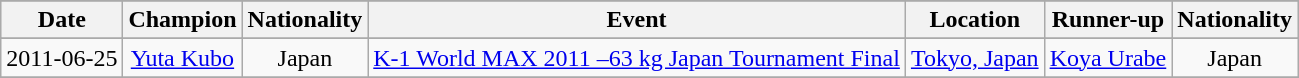<table class="wikitable" style="text-align:center">
<tr>
</tr>
<tr bgcolor="#dddddd">
<th>Date</th>
<th>Champion</th>
<th>Nationality</th>
<th>Event</th>
<th>Location</th>
<th>Runner-up</th>
<th>Nationality</th>
</tr>
<tr>
</tr>
<tr>
<td>2011-06-25</td>
<td><a href='#'>Yuta Kubo</a></td>
<td> Japan</td>
<td><a href='#'>K-1 World MAX 2011 –63 kg Japan Tournament Final</a></td>
<td><a href='#'>Tokyo, Japan</a></td>
<td><a href='#'>Koya Urabe</a></td>
<td> Japan</td>
</tr>
<tr>
</tr>
</table>
